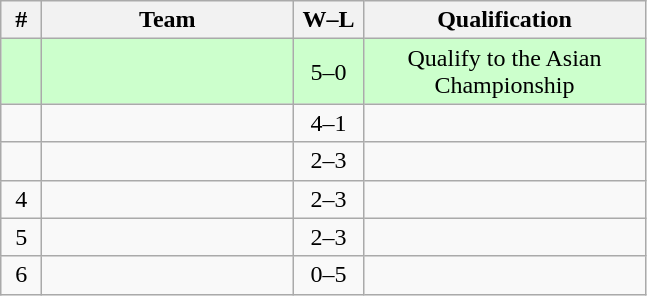<table class=wikitable style="text-align:center;">
<tr>
<th width=20px>#</th>
<th width=160px>Team</th>
<th width=40px>W–L</th>
<th width=180px>Qualification</th>
</tr>
<tr bgcolor=#CCFFCC>
<td></td>
<td align=left></td>
<td>5–0</td>
<td>Qualify to the Asian Championship</td>
</tr>
<tr>
<td></td>
<td align=left></td>
<td>4–1</td>
<td></td>
</tr>
<tr>
<td></td>
<td align=left></td>
<td>2–3</td>
<td></td>
</tr>
<tr>
<td>4</td>
<td align=left></td>
<td>2–3</td>
<td></td>
</tr>
<tr>
<td>5</td>
<td align=left></td>
<td>2–3</td>
<td></td>
</tr>
<tr>
<td>6</td>
<td align=left></td>
<td>0–5</td>
<td></td>
</tr>
</table>
